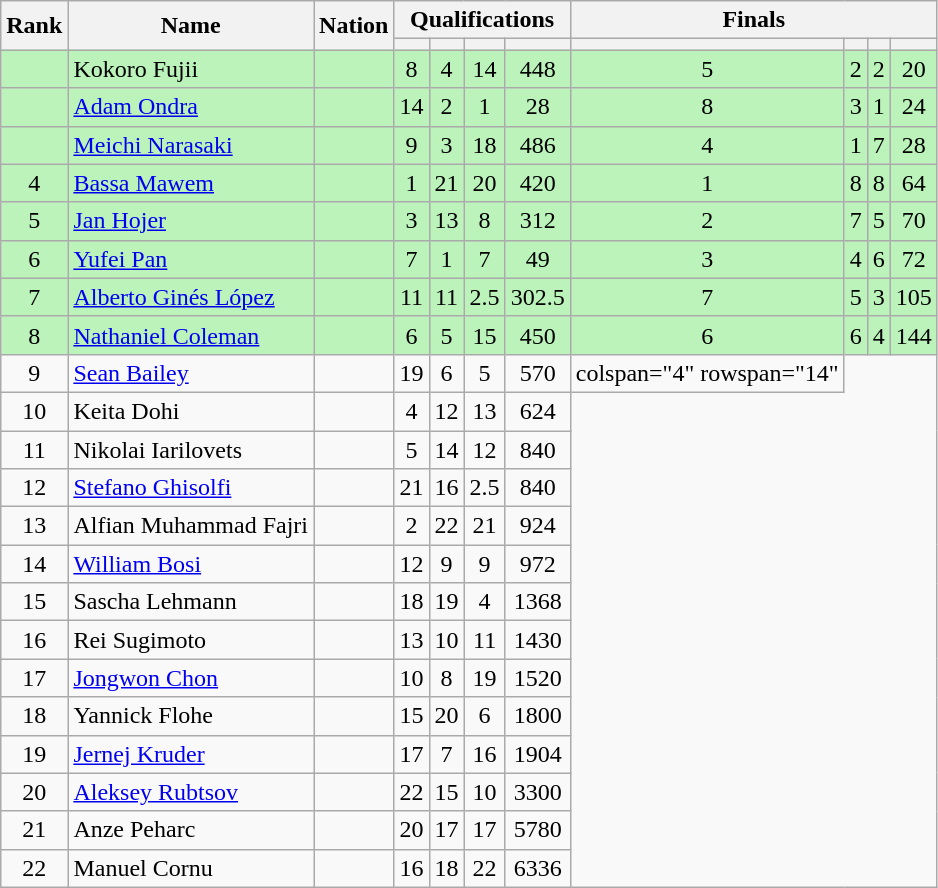<table class="wikitable sortable" style="text-align:center">
<tr>
<th rowspan="2">Rank</th>
<th rowspan="2">Name</th>
<th rowspan="2">Nation</th>
<th colspan="4">Qualifications</th>
<th colspan="4">Finals</th>
</tr>
<tr>
<th></th>
<th></th>
<th></th>
<th></th>
<th></th>
<th></th>
<th></th>
<th></th>
</tr>
<tr bgcolor="bbf3bb">
<td></td>
<td align="left">Kokoro Fujii</td>
<td align="left"></td>
<td>8</td>
<td>4</td>
<td>14</td>
<td>448</td>
<td>5</td>
<td>2</td>
<td>2</td>
<td>20</td>
</tr>
<tr bgcolor="bbf3bb">
<td></td>
<td align="left"><a href='#'>Adam Ondra</a></td>
<td align="left"></td>
<td>14</td>
<td>2</td>
<td>1</td>
<td>28</td>
<td>8</td>
<td>3</td>
<td>1</td>
<td>24</td>
</tr>
<tr bgcolor="bbf3bb">
<td></td>
<td align="left"><a href='#'>Meichi Narasaki</a></td>
<td align="left"></td>
<td>9</td>
<td>3</td>
<td>18</td>
<td>486</td>
<td>4</td>
<td>1</td>
<td>7</td>
<td>28</td>
</tr>
<tr bgcolor="bbf3bb">
<td>4</td>
<td align="left"><a href='#'>Bassa Mawem</a></td>
<td align="left"></td>
<td>1</td>
<td>21</td>
<td>20</td>
<td>420</td>
<td>1</td>
<td>8</td>
<td>8</td>
<td>64</td>
</tr>
<tr bgcolor="bbf3bb">
<td>5</td>
<td align="left"><a href='#'>Jan Hojer</a></td>
<td align="left"></td>
<td>3</td>
<td>13</td>
<td>8</td>
<td>312</td>
<td>2</td>
<td>7</td>
<td>5</td>
<td>70</td>
</tr>
<tr bgcolor="bbf3bb">
<td>6</td>
<td align="left"><a href='#'>Yufei Pan</a></td>
<td align="left"></td>
<td>7</td>
<td>1</td>
<td>7</td>
<td>49</td>
<td>3</td>
<td>4</td>
<td>6</td>
<td>72</td>
</tr>
<tr bgcolor="bbf3bb">
<td>7</td>
<td align="left"><a href='#'>Alberto Ginés López</a></td>
<td align="left"></td>
<td>11</td>
<td>11</td>
<td>2.5</td>
<td>302.5</td>
<td>7</td>
<td>5</td>
<td>3</td>
<td>105</td>
</tr>
<tr bgcolor="bbf3bb">
<td>8</td>
<td align="left"><a href='#'>Nathaniel Coleman</a></td>
<td align="left"></td>
<td>6</td>
<td>5</td>
<td>15</td>
<td>450</td>
<td>6</td>
<td>6</td>
<td>4</td>
<td>144</td>
</tr>
<tr>
<td>9</td>
<td align="left"><a href='#'>Sean Bailey</a></td>
<td align="left"></td>
<td>19</td>
<td>6</td>
<td>5</td>
<td>570</td>
<td>colspan="4" rowspan="14" </td>
</tr>
<tr>
<td>10</td>
<td align="left">Keita Dohi</td>
<td align="left"></td>
<td>4</td>
<td>12</td>
<td>13</td>
<td>624</td>
</tr>
<tr>
<td>11</td>
<td align="left">Nikolai Iarilovets</td>
<td align="left"></td>
<td>5</td>
<td>14</td>
<td>12</td>
<td>840</td>
</tr>
<tr>
<td>12</td>
<td align="left"><a href='#'>Stefano Ghisolfi</a></td>
<td align="left"></td>
<td>21</td>
<td>16</td>
<td>2.5</td>
<td>840</td>
</tr>
<tr>
<td>13</td>
<td align="left">Alfian Muhammad Fajri</td>
<td align="left"></td>
<td>2</td>
<td>22</td>
<td>21</td>
<td>924</td>
</tr>
<tr>
<td>14</td>
<td align="left"><a href='#'>William Bosi</a></td>
<td align="left"></td>
<td>12</td>
<td>9</td>
<td>9</td>
<td>972</td>
</tr>
<tr>
<td>15</td>
<td align="left">Sascha Lehmann</td>
<td align="left"></td>
<td>18</td>
<td>19</td>
<td>4</td>
<td>1368</td>
</tr>
<tr>
<td>16</td>
<td align="left">Rei Sugimoto</td>
<td align="left"></td>
<td>13</td>
<td>10</td>
<td>11</td>
<td>1430</td>
</tr>
<tr>
<td>17</td>
<td align="left"><a href='#'>Jongwon Chon</a></td>
<td align="left"></td>
<td>10</td>
<td>8</td>
<td>19</td>
<td>1520</td>
</tr>
<tr>
<td>18</td>
<td align="left">Yannick Flohe</td>
<td align="left"></td>
<td>15</td>
<td>20</td>
<td>6</td>
<td>1800</td>
</tr>
<tr>
<td>19</td>
<td align="left"><a href='#'>Jernej Kruder</a></td>
<td align="left"></td>
<td>17</td>
<td>7</td>
<td>16</td>
<td>1904</td>
</tr>
<tr>
<td>20</td>
<td align="left"><a href='#'>Aleksey Rubtsov</a></td>
<td align="left"></td>
<td>22</td>
<td>15</td>
<td>10</td>
<td>3300</td>
</tr>
<tr>
<td>21</td>
<td align="left">Anze Peharc</td>
<td align="left"></td>
<td>20</td>
<td>17</td>
<td>17</td>
<td>5780</td>
</tr>
<tr>
<td>22</td>
<td align="left">Manuel Cornu</td>
<td align="left"></td>
<td>16</td>
<td>18</td>
<td>22</td>
<td>6336</td>
</tr>
</table>
